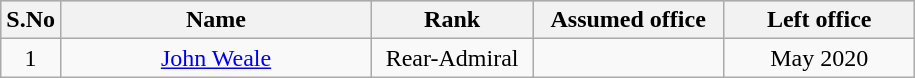<table class="wikitable sortable" style="text-align:center">
<tr style="background:#cccccc">
<th scope="col" style="width: 10px;">S.No</th>
<th scope="col" style="width: 200px;">Name</th>
<th scope="col" style="width: 100px;">Rank</th>
<th scope="col" style="width: 120px;">Assumed office</th>
<th scope="col" style="width: 120px;">Left office</th>
</tr>
<tr>
<td>1</td>
<td><a href='#'>John Weale</a></td>
<td>Rear-Admiral</td>
<td></td>
<td>May 2020</td>
</tr>
</table>
